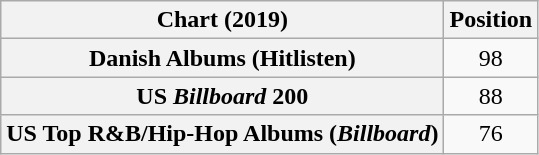<table class="wikitable sortable plainrowheaders" style="text-align:center">
<tr>
<th scope="col">Chart (2019)</th>
<th scope="col">Position</th>
</tr>
<tr>
<th scope="row">Danish Albums (Hitlisten)</th>
<td>98</td>
</tr>
<tr>
<th scope="row">US <em>Billboard</em> 200</th>
<td>88</td>
</tr>
<tr>
<th scope="row">US Top R&B/Hip-Hop Albums (<em>Billboard</em>)</th>
<td>76</td>
</tr>
</table>
